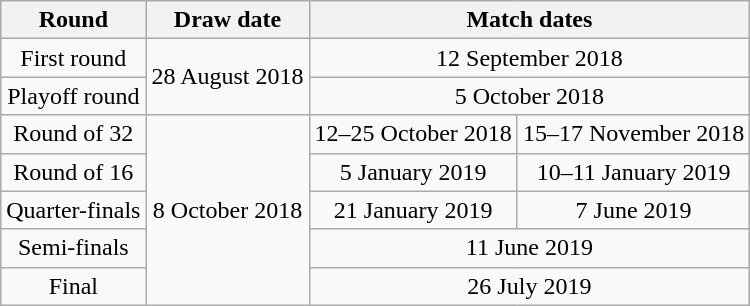<table class="wikitable" style="text-align:center">
<tr>
<th>Round</th>
<th>Draw date</th>
<th colspan="2">Match dates</th>
</tr>
<tr>
<td>First round</td>
<td rowspan="2">28 August 2018</td>
<td colspan="2">12 September 2018</td>
</tr>
<tr>
<td>Playoff round</td>
<td colspan="2">5 October 2018</td>
</tr>
<tr>
<td>Round of 32</td>
<td rowspan="5">8 October 2018</td>
<td>12–25 October 2018</td>
<td>15–17 November 2018</td>
</tr>
<tr>
<td>Round of 16</td>
<td>5 January 2019</td>
<td>10–11 January 2019</td>
</tr>
<tr>
<td>Quarter-finals</td>
<td>21 January 2019</td>
<td>7 June 2019</td>
</tr>
<tr>
<td>Semi-finals</td>
<td colspan=2>11 June 2019</td>
</tr>
<tr>
<td>Final</td>
<td colspan=2>26 July 2019</td>
</tr>
</table>
